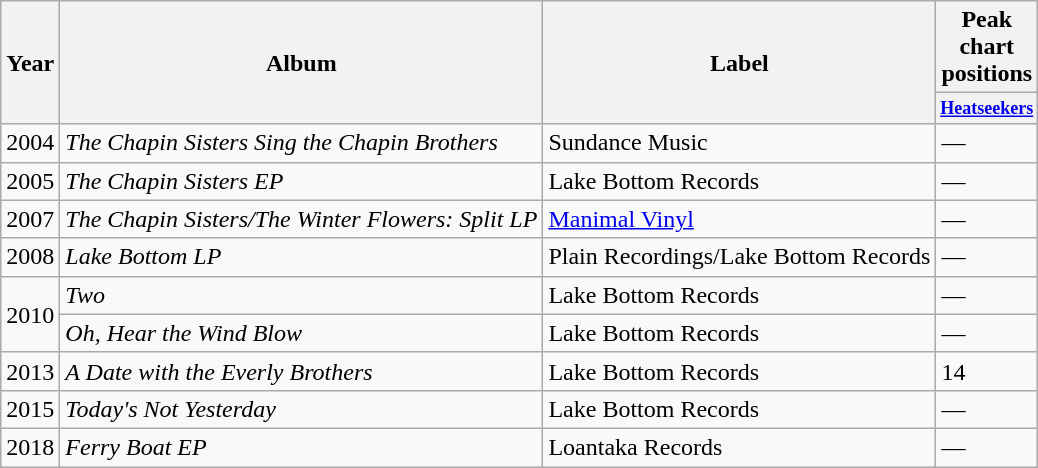<table class="wikitable">
<tr>
<th rowspan="2">Year</th>
<th rowspan="2">Album</th>
<th rowspan="2">Label</th>
<th colspan="1">Peak chart positions</th>
</tr>
<tr>
<th style="width:4em;font-size:75%;"><a href='#'>Heatseekers</a></th>
</tr>
<tr>
<td>2004</td>
<td><em>The Chapin Sisters Sing the Chapin Brothers</em></td>
<td>Sundance Music</td>
<td>—</td>
</tr>
<tr>
<td>2005</td>
<td><em>The Chapin Sisters EP</em></td>
<td>Lake Bottom Records</td>
<td>—</td>
</tr>
<tr>
<td>2007</td>
<td><em>The Chapin Sisters/The Winter Flowers: Split LP</em></td>
<td><a href='#'>Manimal Vinyl</a></td>
<td>—</td>
</tr>
<tr>
<td>2008</td>
<td><em>Lake Bottom LP</em></td>
<td>Plain Recordings/Lake Bottom Records</td>
<td>—</td>
</tr>
<tr>
<td rowspan="2">2010</td>
<td><em>Two</em></td>
<td>Lake Bottom Records</td>
<td>—</td>
</tr>
<tr>
<td><em>Oh, Hear the Wind Blow</em></td>
<td>Lake Bottom Records</td>
<td>—</td>
</tr>
<tr>
<td>2013</td>
<td><em>A Date with the Everly Brothers</em></td>
<td>Lake Bottom Records</td>
<td>14</td>
</tr>
<tr>
<td>2015</td>
<td><em>Today's Not Yesterday</em></td>
<td>Lake Bottom Records</td>
<td>—</td>
</tr>
<tr>
<td>2018</td>
<td><em>Ferry Boat EP</em></td>
<td>Loantaka Records</td>
<td>—</td>
</tr>
</table>
